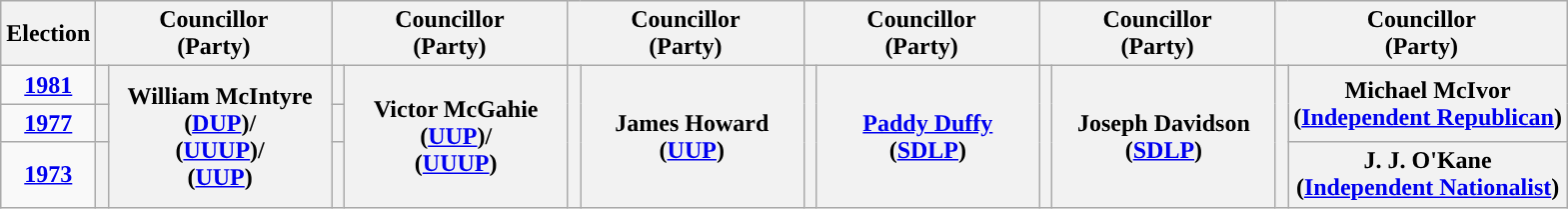<table class="wikitable" style="text-align:center">
<tr>
<th scope="col" width="50">Election</th>
<th scope="col" width="150" colspan = "2">Councillor<br> (Party)</th>
<th scope="col" width="150" colspan = "2">Councillor<br> (Party)</th>
<th scope="col" width="150" colspan = "2">Councillor<br> (Party)</th>
<th scope="col" width="150" colspan = "2">Councillor<br> (Party)</th>
<th scope="col" width="150" colspan = "2">Councillor<br> (Party)</th>
<th scope="col" width="150" colspan = "2">Councillor<br> (Party)</th>
</tr>
<tr>
<td><strong><a href='#'>1981</a></strong></td>
<th rowspan="1" width="1" style="background-color: "></th>
<th rowspan = "3">William McIntyre <br> (<a href='#'>DUP</a>)/ <br> (<a href='#'>UUUP</a>)/ <br> (<a href='#'>UUP</a>)</th>
<th rowspan="1" width="1" style="background-color: "></th>
<th rowspan = "3">Victor McGahie <br> (<a href='#'>UUP</a>)/ <br> (<a href='#'>UUUP</a>)</th>
<th rowspan="3" width="1" style="background-color: "></th>
<th rowspan = "3">James Howard <br> (<a href='#'>UUP</a>)</th>
<th rowspan="3" width="1" style="background-color: "></th>
<th rowspan = "3"><a href='#'>Paddy Duffy</a> <br> (<a href='#'>SDLP</a>)</th>
<th rowspan="3" width="1" style="background-color: "></th>
<th rowspan = "3">Joseph Davidson <br> (<a href='#'>SDLP</a>)</th>
<th rowspan="3" width="1" style="background-color: "></th>
<th rowspan = "2">Michael McIvor <br> (<a href='#'>Independent Republican</a>)</th>
</tr>
<tr>
<td><strong><a href='#'>1977</a></strong></td>
<th rowspan="1" width="1" style="background-color: "></th>
<th rowspan="1" width="1" style="background-color: "></th>
</tr>
<tr>
<td><strong><a href='#'>1973</a></strong></td>
<th rowspan="1" width="1" style="background-color: "></th>
<th rowspan="1" width="1" style="background-color: "></th>
<th rowspan = "1">J. J. O'Kane <br> (<a href='#'>Independent Nationalist</a>)</th>
</tr>
</table>
